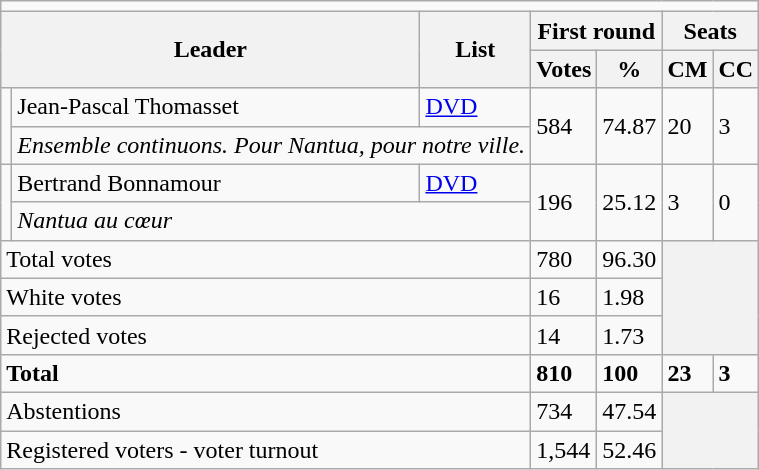<table class="wikitable">
<tr>
<td colspan="7"></td>
</tr>
<tr>
<th colspan="2" rowspan="2">Leader</th>
<th rowspan="2">List</th>
<th colspan="2">First round</th>
<th colspan="2">Seats</th>
</tr>
<tr>
<th>Votes</th>
<th>%</th>
<th>CM</th>
<th>CC</th>
</tr>
<tr>
<td rowspan="2" bgcolor=></td>
<td>Jean-Pascal Thomasset</td>
<td><a href='#'>DVD</a></td>
<td rowspan="2">584</td>
<td rowspan="2">74.87</td>
<td rowspan="2">20</td>
<td rowspan="2">3</td>
</tr>
<tr>
<td colspan="2"><em>Ensemble continuons. Pour Nantua, pour notre ville.</em></td>
</tr>
<tr>
<td rowspan="2" bgcolor=></td>
<td>Bertrand Bonnamour</td>
<td><a href='#'>DVD</a></td>
<td rowspan="2">196</td>
<td rowspan="2">25.12</td>
<td rowspan="2">3</td>
<td rowspan="2">0</td>
</tr>
<tr>
<td colspan="2"><em>Nantua au cœur</em></td>
</tr>
<tr>
<td colspan="3">Total votes</td>
<td>780</td>
<td>96.30</td>
<th colspan="2" rowspan="3"></th>
</tr>
<tr>
<td colspan="3">White votes</td>
<td>16</td>
<td>1.98</td>
</tr>
<tr>
<td colspan="3">Rejected votes</td>
<td>14</td>
<td>1.73</td>
</tr>
<tr>
<td colspan="3"><strong>Total</strong></td>
<td><strong>810</strong></td>
<td><strong>100</strong></td>
<td><strong>23</strong></td>
<td><strong>3</strong></td>
</tr>
<tr>
<td colspan="3">Abstentions</td>
<td>734</td>
<td>47.54</td>
<th colspan="2" rowspan="2"></th>
</tr>
<tr>
<td colspan="3">Registered voters - voter turnout</td>
<td>1,544</td>
<td>52.46</td>
</tr>
</table>
